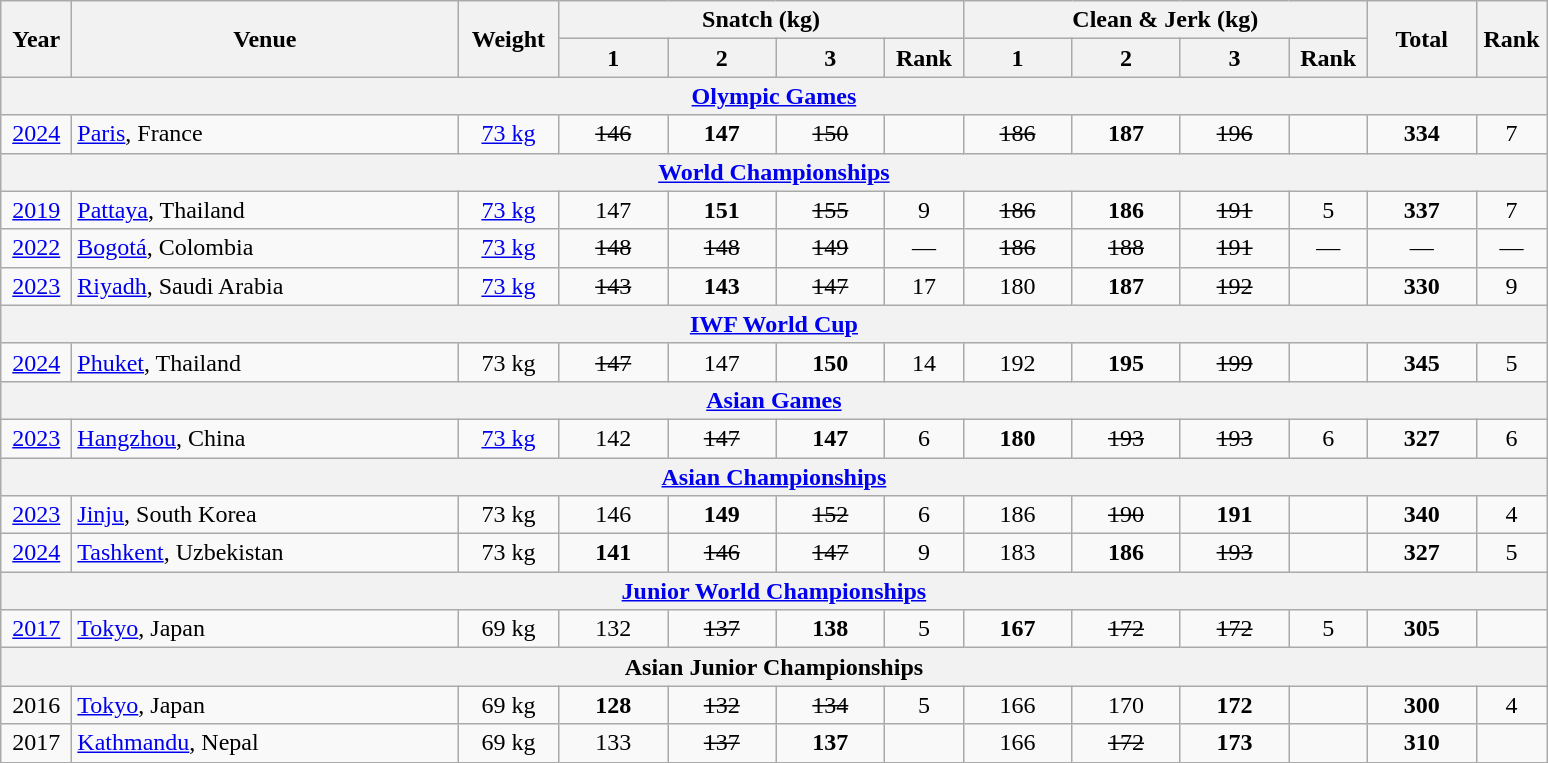<table class = "wikitable" style="text-align:center;">
<tr>
<th rowspan=2 width=40>Year</th>
<th rowspan=2 width=250>Venue</th>
<th rowspan=2 width=60>Weight</th>
<th colspan=4>Snatch (kg)</th>
<th colspan=4>Clean & Jerk (kg)</th>
<th rowspan=2 width=65>Total</th>
<th rowspan=2 width=40>Rank</th>
</tr>
<tr>
<th width=65>1</th>
<th width=65>2</th>
<th width=65>3</th>
<th width=45>Rank</th>
<th width=65>1</th>
<th width=65>2</th>
<th width=65>3</th>
<th width=45>Rank</th>
</tr>
<tr>
<th colspan=13><a href='#'>Olympic Games</a></th>
</tr>
<tr>
<td><a href='#'>2024</a></td>
<td align=left><a href='#'>Paris</a>, France</td>
<td><a href='#'>73 kg</a></td>
<td><s>146</s></td>
<td><strong>147</strong></td>
<td><s>150</s></td>
<td></td>
<td><s>186</s></td>
<td><strong>187</strong></td>
<td><s>196</s></td>
<td></td>
<td><strong>334</strong></td>
<td>7</td>
</tr>
<tr>
<th colspan=13><a href='#'>World Championships</a></th>
</tr>
<tr>
<td><a href='#'>2019</a></td>
<td align=left><a href='#'>Pattaya</a>, Thailand</td>
<td><a href='#'>73 kg</a></td>
<td>147</td>
<td><strong>151</strong></td>
<td><s>155</s></td>
<td>9</td>
<td><s>186</s></td>
<td><strong>186</strong></td>
<td><s>191</s></td>
<td>5</td>
<td><strong>337</strong></td>
<td>7</td>
</tr>
<tr>
<td><a href='#'>2022</a></td>
<td align=left><a href='#'>Bogotá</a>, Colombia</td>
<td><a href='#'>73 kg</a></td>
<td><s>148</s></td>
<td><s>148</s></td>
<td><s>149</s></td>
<td>—</td>
<td><s>186</s></td>
<td><s>188</s></td>
<td><s>191</s></td>
<td>—</td>
<td>—</td>
<td>—</td>
</tr>
<tr>
<td><a href='#'>2023</a></td>
<td align=left><a href='#'>Riyadh</a>, Saudi Arabia</td>
<td><a href='#'>73 kg</a></td>
<td><s>143</s></td>
<td><strong>143</strong></td>
<td><s>147</s></td>
<td>17</td>
<td>180</td>
<td><strong>187</strong></td>
<td><s>192</s></td>
<td></td>
<td><strong>330</strong></td>
<td>9</td>
</tr>
<tr>
<th colspan=13><a href='#'>IWF World Cup</a></th>
</tr>
<tr>
<td><a href='#'>2024</a></td>
<td align=left><a href='#'>Phuket</a>, Thailand</td>
<td>73 kg</td>
<td><s>147</s></td>
<td>147</td>
<td><strong>150</strong></td>
<td>14</td>
<td>192</td>
<td><strong>195</strong></td>
<td><s>199</s></td>
<td></td>
<td><strong>345</strong></td>
<td>5</td>
</tr>
<tr>
<th colspan=13><a href='#'>Asian Games</a></th>
</tr>
<tr>
<td><a href='#'>2023</a></td>
<td align=left><a href='#'>Hangzhou</a>, China</td>
<td><a href='#'>73 kg</a></td>
<td>142</td>
<td><s>147</s></td>
<td><strong>147</strong></td>
<td>6</td>
<td><strong>180</strong></td>
<td><s>193</s></td>
<td><s>193</s></td>
<td>6</td>
<td><strong>327</strong></td>
<td>6</td>
</tr>
<tr>
<th colspan=13><a href='#'>Asian Championships</a></th>
</tr>
<tr>
<td><a href='#'>2023</a></td>
<td align=left><a href='#'>Jinju</a>, South Korea</td>
<td>73 kg</td>
<td>146</td>
<td><strong>149</strong></td>
<td><s>152</s></td>
<td>6</td>
<td>186</td>
<td><s>190</s></td>
<td><strong>191</strong></td>
<td></td>
<td><strong>340</strong></td>
<td>4</td>
</tr>
<tr>
<td><a href='#'>2024</a></td>
<td align=left><a href='#'>Tashkent</a>, Uzbekistan</td>
<td>73 kg</td>
<td><strong>141</strong></td>
<td><s>146</s></td>
<td><s>147</s></td>
<td>9</td>
<td>183</td>
<td><strong>186</strong></td>
<td><s>193</s></td>
<td></td>
<td><strong>327</strong></td>
<td>5</td>
</tr>
<tr>
<th colspan=13><a href='#'>Junior World Championships</a></th>
</tr>
<tr>
<td><a href='#'>2017</a></td>
<td align=left><a href='#'>Tokyo</a>, Japan</td>
<td>69 kg</td>
<td>132</td>
<td><s>137</s></td>
<td><strong>138</strong></td>
<td>5</td>
<td><strong>167</strong></td>
<td><s>172</s></td>
<td><s>172</s></td>
<td>5</td>
<td><strong>305</strong></td>
<td></td>
</tr>
<tr>
<th colspan=13>Asian Junior Championships</th>
</tr>
<tr>
<td>2016</td>
<td align=left><a href='#'>Tokyo</a>, Japan</td>
<td>69 kg</td>
<td><strong>128</strong></td>
<td><s>132</s></td>
<td><s>134</s></td>
<td>5</td>
<td>166</td>
<td>170</td>
<td><strong>172</strong></td>
<td></td>
<td><strong>300</strong></td>
<td>4</td>
</tr>
<tr>
<td>2017</td>
<td align=left><a href='#'>Kathmandu</a>, Nepal</td>
<td>69 kg</td>
<td>133</td>
<td><s>137</s></td>
<td><strong>137</strong></td>
<td></td>
<td>166</td>
<td><s>172</s></td>
<td><strong>173</strong></td>
<td></td>
<td><strong>310</strong></td>
<td></td>
</tr>
</table>
